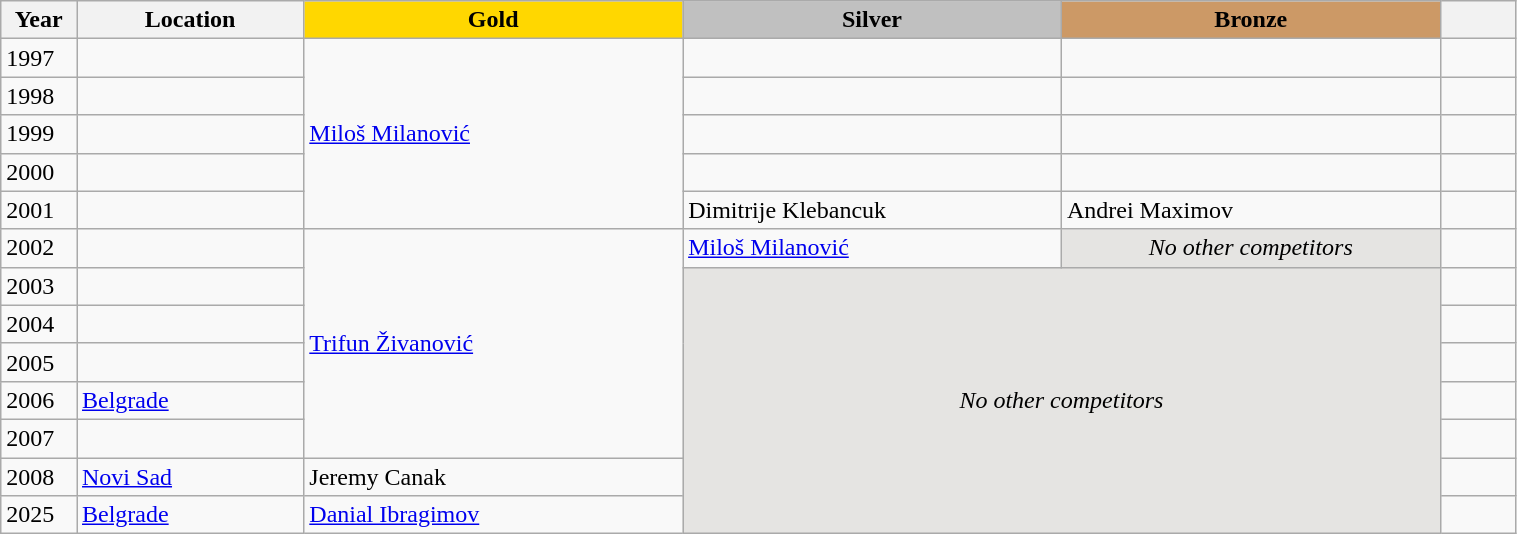<table class="wikitable unsortable" style="text-align:left; width:80%">
<tr>
<th scope="col" style="text-align:center; width:5%">Year</th>
<th scope="col" style="text-align:center; width:15%">Location</th>
<td scope="col" style="text-align:center; width:25%; background:gold"><strong>Gold</strong></td>
<td scope="col" style="text-align:center; width:25%; background:silver"><strong>Silver</strong></td>
<td scope="col" style="text-align:center; width:25%; background:#c96"><strong>Bronze</strong></td>
<th scope="col" style="text-align:center; width:5%"></th>
</tr>
<tr>
<td>1997</td>
<td></td>
<td rowspan="5"><a href='#'>Miloš Milanović</a></td>
<td></td>
<td></td>
<td></td>
</tr>
<tr>
<td>1998</td>
<td></td>
<td></td>
<td></td>
<td></td>
</tr>
<tr>
<td>1999</td>
<td></td>
<td></td>
<td></td>
<td></td>
</tr>
<tr>
<td>2000</td>
<td></td>
<td></td>
<td></td>
<td></td>
</tr>
<tr>
<td>2001</td>
<td></td>
<td>Dimitrije Klebancuk</td>
<td>Andrei Maximov</td>
<td></td>
</tr>
<tr>
<td>2002</td>
<td></td>
<td rowspan="6"><a href='#'>Trifun Živanović</a></td>
<td><a href='#'>Miloš Milanović</a></td>
<td align="center" bgcolor="e5e4e2"><em>No other competitors</em></td>
<td></td>
</tr>
<tr>
<td>2003</td>
<td></td>
<td colspan="2" rowspan="7" align="center" bgcolor="e5e4e2"><em>No other competitors</em></td>
<td></td>
</tr>
<tr>
<td>2004</td>
<td></td>
<td></td>
</tr>
<tr>
<td>2005</td>
<td></td>
<td></td>
</tr>
<tr>
<td>2006</td>
<td><a href='#'>Belgrade</a></td>
<td></td>
</tr>
<tr>
<td>2007</td>
<td></td>
<td></td>
</tr>
<tr>
<td>2008</td>
<td><a href='#'>Novi Sad</a></td>
<td>Jeremy Canak</td>
<td></td>
</tr>
<tr>
<td>2025</td>
<td><a href='#'>Belgrade</a></td>
<td><a href='#'>Danial Ibragimov</a></td>
<td></td>
</tr>
</table>
